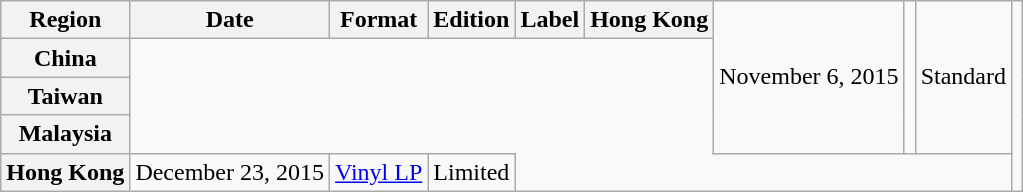<table class="wikitable plainrowheaders">
<tr>
<th scope="col">Region</th>
<th scope="col">Date</th>
<th scope="col">Format</th>
<th scope="col">Edition</th>
<th scope="col">Label</th>
<th scope="row">Hong Kong</th>
<td rowspan="4">November 6, 2015</td>
<td rowspan="4"></td>
<td rowspan="4">Standard</td>
<td rowspan="5"></td>
</tr>
<tr>
<th scope="row">China</th>
</tr>
<tr>
<th scope="row">Taiwan</th>
</tr>
<tr>
<th scope="row">Malaysia</th>
</tr>
<tr>
<th scope="row">Hong Kong</th>
<td>December 23, 2015</td>
<td><a href='#'>Vinyl LP</a></td>
<td>Limited</td>
</tr>
</table>
